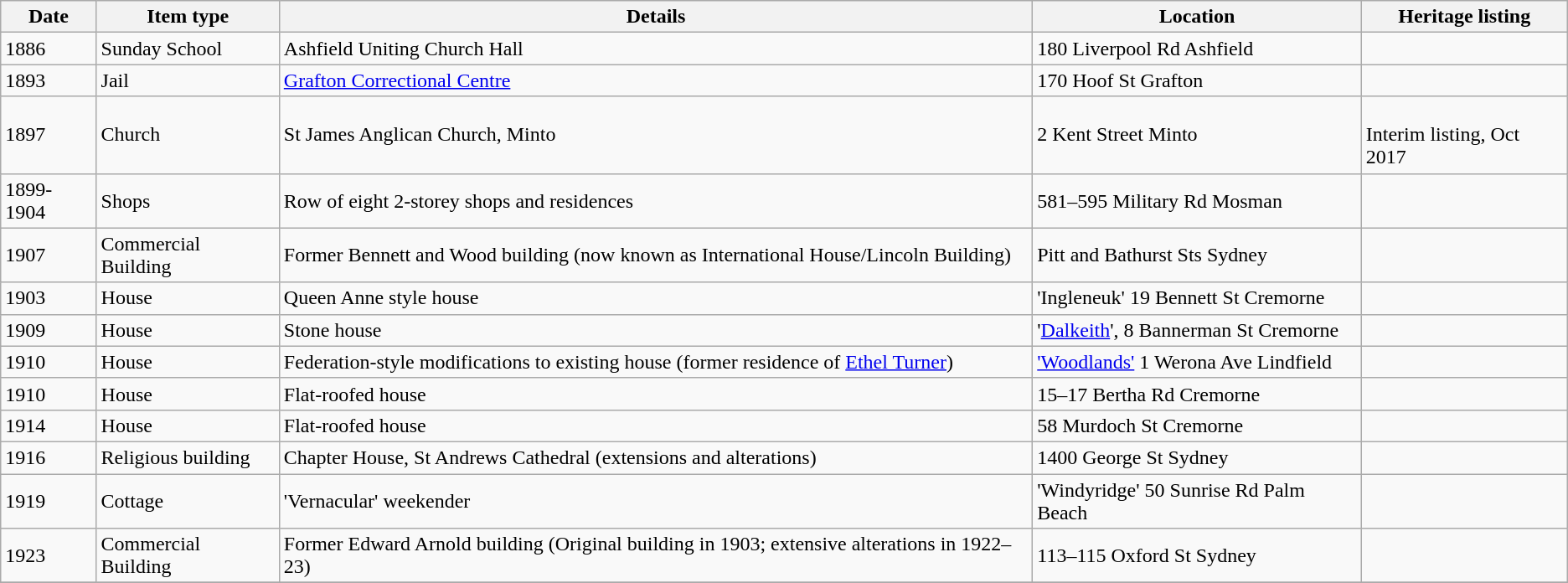<table class="wikitable">
<tr>
<th>Date</th>
<th>Item type</th>
<th>Details</th>
<th>Location</th>
<th>Heritage listing</th>
</tr>
<tr>
<td>1886</td>
<td>Sunday School</td>
<td>Ashfield Uniting Church Hall</td>
<td>180 Liverpool Rd Ashfield</td>
<td><br></td>
</tr>
<tr>
<td>1893</td>
<td>Jail</td>
<td><a href='#'>Grafton Correctional Centre</a></td>
<td>170 Hoof St Grafton</td>
<td></td>
</tr>
<tr>
<td>1897</td>
<td>Church</td>
<td>St James Anglican Church, Minto</td>
<td>2 Kent Street Minto</td>
<td><br>Interim listing, Oct 2017</td>
</tr>
<tr>
<td>1899-1904</td>
<td>Shops</td>
<td>Row of eight 2-storey shops and residences</td>
<td>581–595 Military Rd Mosman</td>
<td></td>
</tr>
<tr>
<td>1907</td>
<td>Commercial Building</td>
<td>Former Bennett and Wood building (now known as International House/Lincoln Building)</td>
<td>Pitt and Bathurst Sts Sydney</td>
<td></td>
</tr>
<tr>
<td>1903</td>
<td>House</td>
<td>Queen Anne style house</td>
<td>'Ingleneuk' 19 Bennett St Cremorne</td>
<td></td>
</tr>
<tr>
<td>1909</td>
<td>House</td>
<td>Stone house</td>
<td>'<a href='#'>Dalkeith</a>', 8 Bannerman St Cremorne</td>
<td><br></td>
</tr>
<tr>
<td>1910</td>
<td>House</td>
<td>Federation-style modifications to existing house (former residence of <a href='#'>Ethel Turner</a>)</td>
<td><a href='#'>'Woodlands'</a> 1 Werona Ave Lindfield</td>
<td></td>
</tr>
<tr>
<td>1910</td>
<td>House</td>
<td>Flat-roofed house</td>
<td>15–17 Bertha Rd Cremorne</td>
<td></td>
</tr>
<tr>
<td>1914</td>
<td>House</td>
<td>Flat-roofed house</td>
<td>58 Murdoch St Cremorne</td>
<td></td>
</tr>
<tr>
<td>1916</td>
<td>Religious building</td>
<td>Chapter House, St Andrews Cathedral (extensions and alterations)</td>
<td>1400 George St Sydney</td>
<td></td>
</tr>
<tr>
<td>1919</td>
<td>Cottage</td>
<td>'Vernacular' weekender</td>
<td>'Windyridge' 50 Sunrise Rd Palm Beach</td>
<td></td>
</tr>
<tr>
<td>1923</td>
<td>Commercial Building</td>
<td>Former Edward Arnold building (Original building in 1903; extensive alterations in 1922–23)</td>
<td>113–115 Oxford St Sydney</td>
<td></td>
</tr>
<tr>
</tr>
</table>
